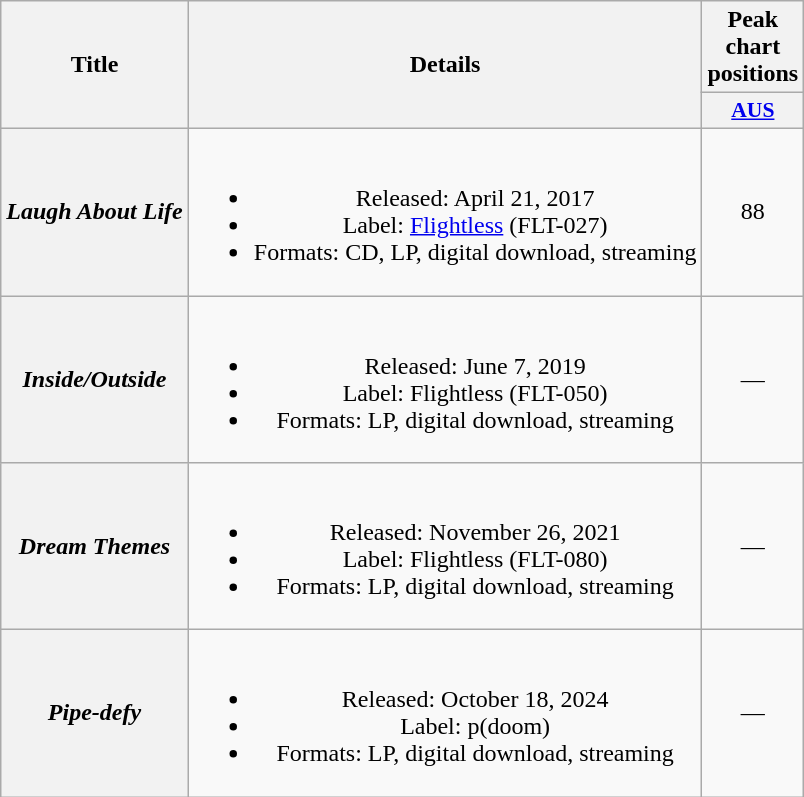<table class="wikitable plainrowheaders" style="text-align:center;">
<tr>
<th scope="col" rowspan="2">Title</th>
<th scope="col" rowspan="2">Details</th>
<th scope="col">Peak chart positions</th>
</tr>
<tr>
<th scope="col" style="width:3em;font-size:90%;"><a href='#'>AUS</a><br></th>
</tr>
<tr>
<th scope="row"><em>Laugh About Life</em></th>
<td><br><ul><li>Released: April 21, 2017</li><li>Label: <a href='#'>Flightless</a> (FLT-027)</li><li>Formats: CD, LP, digital download, streaming</li></ul></td>
<td>88</td>
</tr>
<tr>
<th scope="row"><em>Inside/Outside</em></th>
<td><br><ul><li>Released: June 7, 2019</li><li>Label: Flightless (FLT-050)</li><li>Formats: LP, digital download, streaming</li></ul></td>
<td>—</td>
</tr>
<tr>
<th scope="row"><em>Dream Themes</em></th>
<td><br><ul><li>Released: November 26, 2021</li><li>Label: Flightless (FLT-080)</li><li>Formats: LP, digital download, streaming</li></ul></td>
<td>—</td>
</tr>
<tr>
<th scope="row"><em>Pipe-defy</em></th>
<td><br><ul><li>Released: October 18, 2024</li><li>Label: p(doom)</li><li>Formats: LP, digital download, streaming</li></ul></td>
<td>—</td>
</tr>
</table>
